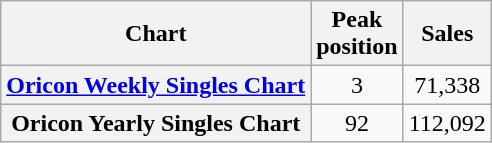<table class="wikitable plainrowheaders">
<tr>
<th>Chart</th>
<th>Peak<br>position</th>
<th>Sales</th>
</tr>
<tr>
<th scope="row"><a href='#'>Oricon Weekly Singles Chart</a></th>
<td style="text-align:center;">3</td>
<td style="text-align:center;">71,338</td>
</tr>
<tr>
<th scope="row">Oricon Yearly Singles Chart</th>
<td style="text-align:center;">92</td>
<td style="text-align:center;">112,092</td>
</tr>
</table>
